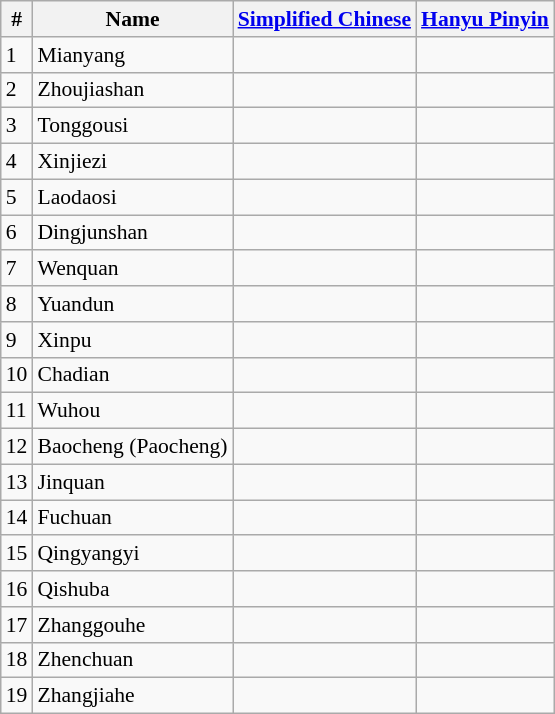<table class="wikitable"  style="font-size:90%;" align=center>
<tr>
<th>#</th>
<th>Name</th>
<th><a href='#'>Simplified Chinese</a></th>
<th><a href='#'>Hanyu Pinyin</a></th>
</tr>
<tr --------->
<td>1</td>
<td>Mianyang</td>
<td></td>
<td></td>
</tr>
<tr --------->
<td>2</td>
<td>Zhoujiashan</td>
<td></td>
<td></td>
</tr>
<tr --------->
<td>3</td>
<td>Tonggousi</td>
<td></td>
<td></td>
</tr>
<tr --------->
<td>4</td>
<td>Xinjiezi</td>
<td></td>
<td></td>
</tr>
<tr --------->
<td>5</td>
<td>Laodaosi</td>
<td></td>
<td></td>
</tr>
<tr --------->
<td>6</td>
<td>Dingjunshan</td>
<td></td>
<td></td>
</tr>
<tr --------->
<td>7</td>
<td>Wenquan</td>
<td></td>
<td></td>
</tr>
<tr --------->
<td>8</td>
<td>Yuandun</td>
<td></td>
<td></td>
</tr>
<tr --------->
<td>9</td>
<td>Xinpu</td>
<td></td>
<td></td>
</tr>
<tr --------->
<td>10</td>
<td>Chadian</td>
<td></td>
<td></td>
</tr>
<tr --------->
<td>11</td>
<td>Wuhou</td>
<td></td>
<td></td>
</tr>
<tr --------->
<td>12</td>
<td>Baocheng (Paocheng)</td>
<td></td>
<td></td>
</tr>
<tr --------->
<td>13</td>
<td>Jinquan</td>
<td></td>
<td></td>
</tr>
<tr --------->
<td>14</td>
<td>Fuchuan</td>
<td></td>
<td></td>
</tr>
<tr --------->
<td>15</td>
<td>Qingyangyi</td>
<td></td>
<td></td>
</tr>
<tr --------->
<td>16</td>
<td>Qishuba</td>
<td></td>
<td></td>
</tr>
<tr --------->
<td>17</td>
<td>Zhanggouhe</td>
<td></td>
<td></td>
</tr>
<tr --------->
<td>18</td>
<td>Zhenchuan</td>
<td></td>
<td></td>
</tr>
<tr --------->
<td>19</td>
<td>Zhangjiahe</td>
<td></td>
<td></td>
</tr>
</table>
